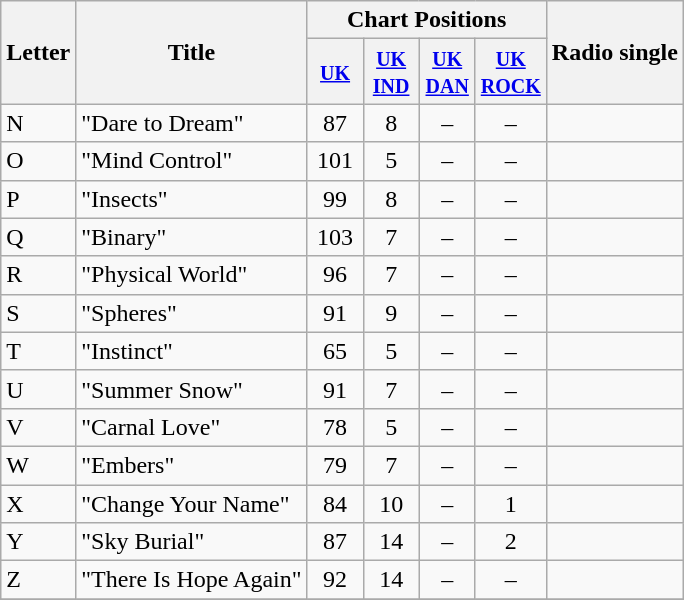<table class="wikitable">
<tr>
<th rowspan="2">Letter</th>
<th rowspan="2">Title</th>
<th colspan="4">Chart Positions</th>
<th rowspan="2">Radio single</th>
</tr>
<tr>
<th width="30"><small><a href='#'>UK</a></small></th>
<th width="30"><small><a href='#'>UK<br>IND</a></small></th>
<th width="30"><small><a href='#'>UK<br>DAN</a></small></th>
<th width="30"><small><a href='#'>UK<br>ROCK</a></small></th>
</tr>
<tr>
<td>N</td>
<td>"Dare to Dream"</td>
<td align="center">87</td>
<td align="center">8</td>
<td align="center">–</td>
<td align="center">–</td>
<td align="center"></td>
</tr>
<tr>
<td>O</td>
<td>"Mind Control"</td>
<td align="center">101</td>
<td align="center">5</td>
<td align="center">–</td>
<td align="center">–</td>
<td align="center"></td>
</tr>
<tr>
<td>P</td>
<td>"Insects"</td>
<td align="center">99</td>
<td align="center">8</td>
<td align="center">–</td>
<td align="center">–</td>
<td align="center"></td>
</tr>
<tr>
<td>Q</td>
<td>"Binary"</td>
<td align="center">103</td>
<td align="center">7</td>
<td align="center">–</td>
<td align="center">–</td>
<td align="center"></td>
</tr>
<tr>
<td>R</td>
<td>"Physical World"</td>
<td align="center">96</td>
<td align="center">7</td>
<td align="center">–</td>
<td align="center">–</td>
<td align="center"></td>
</tr>
<tr>
<td>S</td>
<td>"Spheres"</td>
<td align="center">91</td>
<td align="center">9</td>
<td align="center">–</td>
<td align="center">–</td>
<td align="center"></td>
</tr>
<tr>
<td>T</td>
<td>"Instinct"</td>
<td align="center">65</td>
<td align="center">5</td>
<td align="center">–</td>
<td align="center">–</td>
<td align="center"></td>
</tr>
<tr>
<td>U</td>
<td>"Summer Snow"</td>
<td align="center">91</td>
<td align="center">7</td>
<td align="center">–</td>
<td align="center">–</td>
<td align="center"></td>
</tr>
<tr>
<td>V</td>
<td>"Carnal Love"</td>
<td align="center">78</td>
<td align="center">5</td>
<td align="center">–</td>
<td align="center">–</td>
<td align="center"></td>
</tr>
<tr>
<td>W</td>
<td>"Embers"</td>
<td align="center">79</td>
<td align="center">7</td>
<td align="center">–</td>
<td align="center">–</td>
<td align="center"></td>
</tr>
<tr>
<td>X</td>
<td>"Change Your Name"</td>
<td align="center">84</td>
<td align="center">10</td>
<td align="center">–</td>
<td align="center">1</td>
<td align="center"></td>
</tr>
<tr>
<td>Y</td>
<td>"Sky Burial"</td>
<td align="center">87</td>
<td align="center">14</td>
<td align="center">–</td>
<td align="center">2</td>
<td align="center"></td>
</tr>
<tr>
<td>Z</td>
<td>"There Is Hope Again"</td>
<td align="center">92</td>
<td align="center">14</td>
<td align="center">–</td>
<td align="center">–</td>
<td align="center"></td>
</tr>
<tr>
</tr>
</table>
